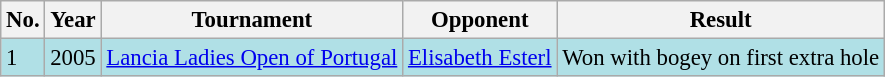<table class="wikitable" style="font-size:95%;">
<tr>
<th>No.</th>
<th>Year</th>
<th>Tournament</th>
<th>Opponent</th>
<th>Result</th>
</tr>
<tr style="background:#B0E0E6;">
<td>1</td>
<td>2005</td>
<td><a href='#'>Lancia Ladies Open of Portugal</a></td>
<td> <a href='#'>Elisabeth Esterl</a></td>
<td>Won with bogey on first extra hole</td>
</tr>
</table>
